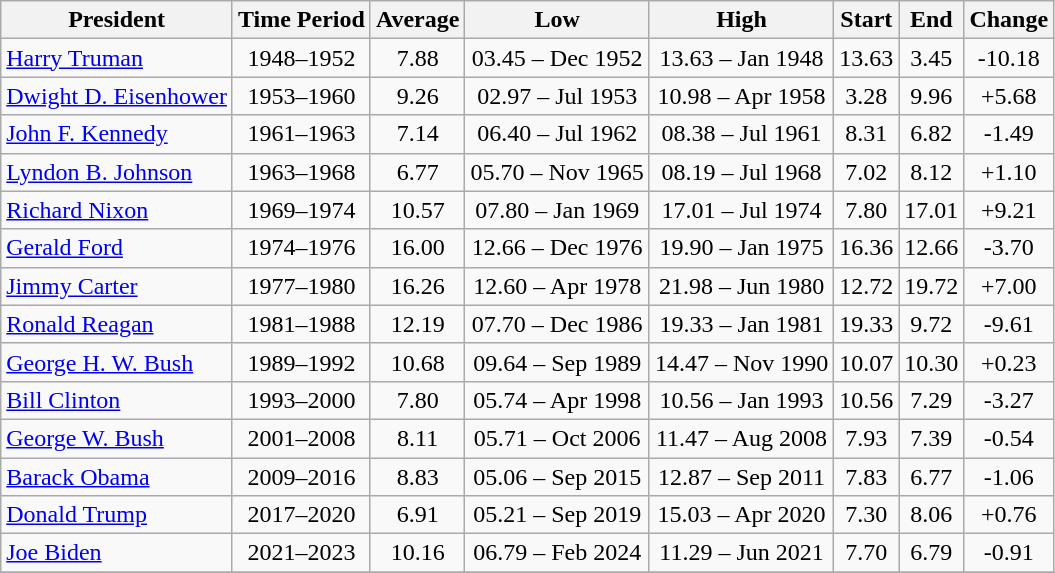<table class="wikitable sortable">
<tr>
<th align="Center">President</th>
<th>Time Period</th>
<th>Average</th>
<th align="Center">Low</th>
<th align="Center">High</th>
<th align="Center">Start</th>
<th align="Center">End</th>
<th align="Center">Change</th>
</tr>
<tr>
<td><a href='#'>Harry Truman</a></td>
<td align="Center">1948–1952</td>
<td align="Center">7.88</td>
<td align="Center"><span>0</span>3.45 – Dec 1952</td>
<td align="Center">13.63 – Jan 1948</td>
<td align="Center">13.63</td>
<td align="Center">3.45</td>
<td align="Center">-10.18</td>
</tr>
<tr>
<td><a href='#'>Dwight D. Eisenhower</a></td>
<td align="Center">1953–1960</td>
<td align="center">9.26</td>
<td align="Center"><span>0</span>2.97 – Jul 1953</td>
<td align="Center">10.98 – Apr 1958</td>
<td align="Center">3.28</td>
<td align="Center">9.96</td>
<td align="Center">+5.68</td>
</tr>
<tr>
<td><a href='#'>John F. Kennedy</a></td>
<td align="Center">1961–1963</td>
<td align="center">7.14</td>
<td align="Center"><span>0</span>6.40 – Jul 1962</td>
<td align="Center"><span>0</span>8.38 – Jul 1961</td>
<td align="Center">8.31</td>
<td align="Center">6.82</td>
<td align="Center">-1.49</td>
</tr>
<tr>
<td><a href='#'>Lyndon B. Johnson</a></td>
<td align="Center">1963–1968</td>
<td align="center">6.77</td>
<td align="Center"><span>0</span>5.70 – Nov 1965</td>
<td align="Center"><span>0</span>8.19 – Jul 1968</td>
<td align="Center">7.02</td>
<td align="Center">8.12</td>
<td align="Center">+1.10</td>
</tr>
<tr>
<td><a href='#'>Richard Nixon</a></td>
<td align="Center">1969–1974</td>
<td align="center">10.57</td>
<td align="Center"><span>0</span>7.80 – Jan 1969</td>
<td align="Center">17.01 – Jul 1974</td>
<td align="Center">7.80</td>
<td align="Center">17.01</td>
<td align="Center">+9.21</td>
</tr>
<tr>
<td><a href='#'>Gerald Ford</a></td>
<td align="Center">1974–1976</td>
<td align="center">16.00</td>
<td align="Center">12.66 – Dec 1976</td>
<td align="Center">19.90 – Jan 1975</td>
<td align="Center">16.36</td>
<td align="Center">12.66</td>
<td align="Center">-3.70</td>
</tr>
<tr>
<td><a href='#'>Jimmy Carter</a></td>
<td align="Center">1977–1980</td>
<td align="center">16.26</td>
<td align="Center">12.60 – Apr 1978</td>
<td align="Center">21.98 – Jun 1980</td>
<td align="Center">12.72</td>
<td align="Center">19.72</td>
<td align="Center">+7.00</td>
</tr>
<tr>
<td><a href='#'>Ronald Reagan</a></td>
<td align="Center">1981–1988</td>
<td align="center">12.19</td>
<td align="Center"><span>0</span>7.70 – Dec 1986</td>
<td align="Center">19.33 – Jan 1981</td>
<td align="Center">19.33</td>
<td align="Center">9.72</td>
<td align="Center">-9.61</td>
</tr>
<tr>
<td><a href='#'>George H. W. Bush</a></td>
<td align="Center">1989–1992</td>
<td align="center">10.68</td>
<td align="Center"><span>0</span>9.64 – Sep 1989</td>
<td align="Center">14.47 – Nov 1990</td>
<td align="Center">10.07</td>
<td align="Center">10.30</td>
<td align="Center">+0.23</td>
</tr>
<tr>
<td><a href='#'>Bill Clinton</a></td>
<td align="Center">1993–2000</td>
<td align="center">7.80</td>
<td align="Center"><span>0</span>5.74 – Apr 1998</td>
<td align="Center">10.56 – Jan 1993</td>
<td align="Center">10.56</td>
<td align="Center">7.29</td>
<td align="Center">-3.27</td>
</tr>
<tr>
<td><a href='#'>George W. Bush</a></td>
<td align="Center">2001–2008</td>
<td align="center">8.11</td>
<td align="Center"><span>0</span>5.71 – Oct 2006</td>
<td align="Center">11.47 – Aug 2008</td>
<td align="Center">7.93</td>
<td align="Center">7.39</td>
<td align="Center">-0.54</td>
</tr>
<tr>
<td><a href='#'>Barack Obama</a></td>
<td align="Center">2009–2016</td>
<td align="center">8.83</td>
<td align="Center"><span>0</span>5.06 – Sep 2015 <br></td>
<td align="Center">12.87 – Sep 2011</td>
<td align="Center">7.83</td>
<td align="Center">6.77</td>
<td align="Center">-1.06</td>
</tr>
<tr>
<td><a href='#'>Donald Trump</a></td>
<td align="Center">2017–2020</td>
<td align="center">6.91</td>
<td align="Center"><span>0</span>5.21 – Sep 2019 <br></td>
<td align="Center">15.03 – Apr 2020</td>
<td align="Center">7.30</td>
<td align="Center">8.06</td>
<td align="Center">+0.76</td>
</tr>
<tr>
<td><a href='#'>Joe Biden</a></td>
<td align="Center">2021–2023</td>
<td align="center">10.16</td>
<td align="Center"><span>0</span>6.79 – Feb 2024 <br></td>
<td align="Center">11.29 – Jun 2021</td>
<td align="Center">7.70</td>
<td align="Center">6.79</td>
<td align="Center">-0.91</td>
</tr>
<tr>
</tr>
</table>
